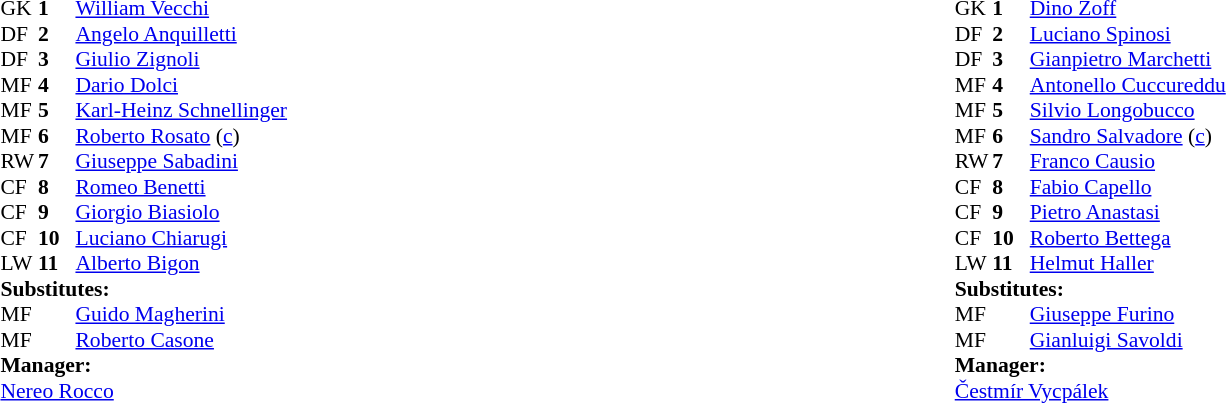<table width="100%">
<tr>
<td valign="top" width="50%"><br><table style="font-size: 90%" cellspacing="0" cellpadding="0" align=center>
<tr>
<th width="25"></th>
<th width="25"></th>
</tr>
<tr>
<td>GK</td>
<td><strong>1</strong></td>
<td> <a href='#'>William Vecchi</a></td>
</tr>
<tr>
<td>DF</td>
<td><strong>2</strong></td>
<td> <a href='#'>Angelo Anquilletti</a></td>
<td></td>
<td></td>
</tr>
<tr>
<td>DF</td>
<td><strong>3</strong></td>
<td> <a href='#'>Giulio Zignoli</a></td>
</tr>
<tr>
<td>MF</td>
<td><strong>4</strong></td>
<td> <a href='#'>Dario Dolci</a></td>
</tr>
<tr>
<td>MF</td>
<td><strong>5</strong></td>
<td> <a href='#'>Karl-Heinz Schnellinger</a></td>
</tr>
<tr>
<td>MF</td>
<td><strong>6</strong></td>
<td> <a href='#'>Roberto Rosato</a> (<a href='#'>c</a>)</td>
<td></td>
<td></td>
</tr>
<tr>
<td>RW</td>
<td><strong>7</strong></td>
<td> <a href='#'>Giuseppe Sabadini</a></td>
</tr>
<tr>
<td>CF</td>
<td><strong>8</strong></td>
<td> <a href='#'>Romeo Benetti</a></td>
</tr>
<tr>
<td>CF</td>
<td><strong>9</strong></td>
<td> <a href='#'>Giorgio Biasiolo</a></td>
</tr>
<tr>
<td>CF</td>
<td><strong>10</strong></td>
<td> <a href='#'>Luciano Chiarugi</a></td>
</tr>
<tr>
<td>LW</td>
<td><strong>11</strong></td>
<td> <a href='#'>Alberto Bigon</a></td>
</tr>
<tr>
<td colspan=3><strong>Substitutes:</strong></td>
</tr>
<tr>
<td>MF</td>
<td></td>
<td> <a href='#'>Guido Magherini</a></td>
<td></td>
<td></td>
</tr>
<tr>
<td>MF</td>
<td></td>
<td> <a href='#'>Roberto Casone</a></td>
<td></td>
<td></td>
</tr>
<tr>
<td colspan=4><strong>Manager:</strong></td>
</tr>
<tr>
<td colspan="4"> <a href='#'>Nereo Rocco</a></td>
</tr>
</table>
</td>
<td valign="top" width="50%"><br><table style="font-size: 90%" cellspacing="0" cellpadding="0" align=center>
<tr>
<td colspan="4"></td>
</tr>
<tr>
<th width="25"></th>
<th width="25"></th>
</tr>
<tr>
<td>GK</td>
<td><strong>1</strong></td>
<td> <a href='#'>Dino Zoff</a></td>
</tr>
<tr>
<td>DF</td>
<td><strong>2</strong></td>
<td> <a href='#'>Luciano Spinosi</a></td>
</tr>
<tr>
<td>DF</td>
<td><strong>3</strong></td>
<td> <a href='#'>Gianpietro Marchetti</a></td>
</tr>
<tr>
<td>MF</td>
<td><strong>4</strong></td>
<td> <a href='#'>Antonello Cuccureddu</a></td>
</tr>
<tr>
<td>MF</td>
<td><strong>5</strong></td>
<td> <a href='#'>Silvio Longobucco</a></td>
<td></td>
<td></td>
</tr>
<tr>
<td>MF</td>
<td><strong>6</strong></td>
<td> <a href='#'>Sandro Salvadore</a> (<a href='#'>c</a>)</td>
</tr>
<tr>
<td>RW</td>
<td><strong>7</strong></td>
<td> <a href='#'>Franco Causio</a></td>
</tr>
<tr>
<td>CF</td>
<td><strong>8</strong></td>
<td> <a href='#'>Fabio Capello</a></td>
</tr>
<tr>
<td>CF</td>
<td><strong>9</strong></td>
<td> <a href='#'>Pietro Anastasi</a></td>
</tr>
<tr>
<td>CF</td>
<td><strong>10</strong></td>
<td> <a href='#'>Roberto Bettega</a></td>
</tr>
<tr>
<td>LW</td>
<td><strong>11</strong></td>
<td> <a href='#'>Helmut Haller</a></td>
<td></td>
<td></td>
</tr>
<tr>
<td colspan=3><strong>Substitutes:</strong></td>
</tr>
<tr>
<td>MF</td>
<td></td>
<td> <a href='#'>Giuseppe Furino</a></td>
<td></td>
<td></td>
</tr>
<tr>
<td>MF</td>
<td></td>
<td> <a href='#'>Gianluigi Savoldi</a></td>
<td></td>
<td></td>
</tr>
<tr>
<td colspan=4><strong>Manager:</strong></td>
</tr>
<tr>
<td colspan="4"> <a href='#'>Čestmír Vycpálek</a></td>
</tr>
</table>
</td>
</tr>
</table>
